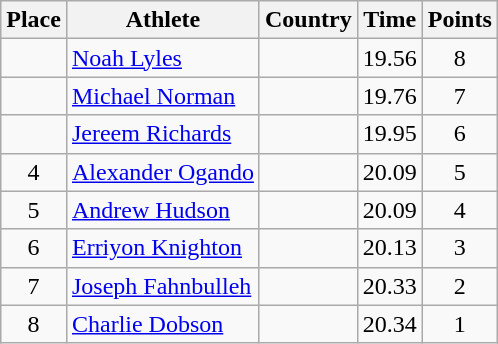<table class="wikitable">
<tr>
<th>Place</th>
<th>Athlete</th>
<th>Country</th>
<th>Time</th>
<th>Points</th>
</tr>
<tr>
<td align=center></td>
<td><a href='#'>Noah Lyles</a></td>
<td></td>
<td>19.56</td>
<td align=center>8</td>
</tr>
<tr>
<td align=center></td>
<td><a href='#'>Michael Norman</a></td>
<td></td>
<td>19.76</td>
<td align=center>7</td>
</tr>
<tr>
<td align=center></td>
<td><a href='#'>Jereem Richards</a></td>
<td></td>
<td>19.95</td>
<td align=center>6</td>
</tr>
<tr>
<td align=center>4</td>
<td><a href='#'>Alexander Ogando</a></td>
<td></td>
<td>20.09</td>
<td align=center>5</td>
</tr>
<tr>
<td align=center>5</td>
<td><a href='#'>Andrew Hudson</a></td>
<td></td>
<td>20.09</td>
<td align=center>4</td>
</tr>
<tr>
<td align=center>6</td>
<td><a href='#'>Erriyon Knighton</a></td>
<td></td>
<td>20.13</td>
<td align=center>3</td>
</tr>
<tr>
<td align=center>7</td>
<td><a href='#'>Joseph Fahnbulleh</a></td>
<td></td>
<td>20.33</td>
<td align=center>2</td>
</tr>
<tr>
<td align=center>8</td>
<td><a href='#'>Charlie Dobson</a></td>
<td></td>
<td>20.34</td>
<td align=center>1</td>
</tr>
</table>
